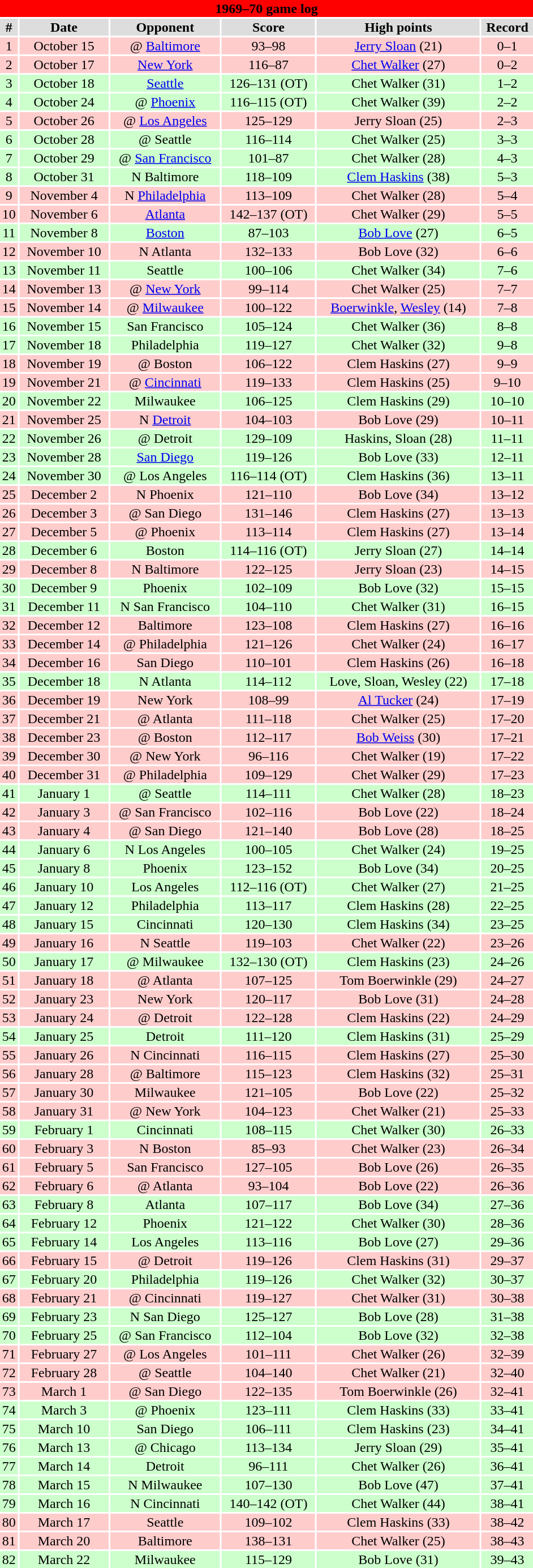<table class="toccolours collapsible" width=50% style="clear:both; margin:1.5em auto; text-align:center">
<tr>
<th colspan=11 style="background:#FF0000; color:#000000;">1969–70 game log</th>
</tr>
<tr align="center" bgcolor="#dddddd">
<td><strong>#</strong></td>
<td><strong>Date</strong></td>
<td><strong>Opponent</strong></td>
<td><strong>Score</strong></td>
<td><strong>High points</strong></td>
<td><strong>Record</strong></td>
</tr>
<tr align="center" bgcolor="#ffcccc">
<td>1</td>
<td>October 15</td>
<td>@ <a href='#'>Baltimore</a></td>
<td>93–98</td>
<td><a href='#'>Jerry Sloan</a> (21)</td>
<td>0–1</td>
</tr>
<tr align="center" bgcolor="#ffcccc">
<td>2</td>
<td>October 17</td>
<td><a href='#'>New York</a></td>
<td>116–87</td>
<td><a href='#'>Chet Walker</a> (27)</td>
<td>0–2</td>
</tr>
<tr align="center" bgcolor="#ccffcc">
<td>3</td>
<td>October 18</td>
<td><a href='#'>Seattle</a></td>
<td>126–131 (OT)</td>
<td>Chet Walker (31)</td>
<td>1–2</td>
</tr>
<tr align="center" bgcolor="#ccffcc">
<td>4</td>
<td>October 24</td>
<td>@ <a href='#'>Phoenix</a></td>
<td>116–115 (OT)</td>
<td>Chet Walker (39)</td>
<td>2–2</td>
</tr>
<tr align="center" bgcolor="#ffcccc">
<td>5</td>
<td>October 26</td>
<td>@ <a href='#'>Los Angeles</a></td>
<td>125–129</td>
<td>Jerry Sloan (25)</td>
<td>2–3</td>
</tr>
<tr align="center" bgcolor="#ccffcc">
<td>6</td>
<td>October 28</td>
<td>@ Seattle</td>
<td>116–114</td>
<td>Chet Walker (25)</td>
<td>3–3</td>
</tr>
<tr align="center" bgcolor="#ccffcc">
<td>7</td>
<td>October 29</td>
<td>@ <a href='#'>San Francisco</a></td>
<td>101–87</td>
<td>Chet Walker (28)</td>
<td>4–3</td>
</tr>
<tr align="center" bgcolor="#ccffcc">
<td>8</td>
<td>October 31</td>
<td>N Baltimore</td>
<td>118–109</td>
<td><a href='#'>Clem Haskins</a> (38)</td>
<td>5–3</td>
</tr>
<tr align="center" bgcolor="#ffcccc">
<td>9</td>
<td>November 4</td>
<td>N <a href='#'>Philadelphia</a></td>
<td>113–109</td>
<td>Chet Walker (28)</td>
<td>5–4</td>
</tr>
<tr align="center" bgcolor="#ffcccc">
<td>10</td>
<td>November 6</td>
<td><a href='#'>Atlanta</a></td>
<td>142–137 (OT)</td>
<td>Chet Walker (29)</td>
<td>5–5</td>
</tr>
<tr align="center" bgcolor="#ccffcc">
<td>11</td>
<td>November 8</td>
<td><a href='#'>Boston</a></td>
<td>87–103</td>
<td><a href='#'>Bob Love</a> (27)</td>
<td>6–5</td>
</tr>
<tr align="center" bgcolor="#ffcccc">
<td>12</td>
<td>November 10</td>
<td>N Atlanta</td>
<td>132–133</td>
<td>Bob Love (32)</td>
<td>6–6</td>
</tr>
<tr align="center" bgcolor="#ccffcc">
<td>13</td>
<td>November 11</td>
<td>Seattle</td>
<td>100–106</td>
<td>Chet Walker (34)</td>
<td>7–6</td>
</tr>
<tr align="center" bgcolor="#ffcccc">
<td>14</td>
<td>November 13</td>
<td>@ <a href='#'>New York</a></td>
<td>99–114</td>
<td>Chet Walker (25)</td>
<td>7–7</td>
</tr>
<tr align="center" bgcolor="#ffcccc">
<td>15</td>
<td>November 14</td>
<td>@ <a href='#'>Milwaukee</a></td>
<td>100–122</td>
<td><a href='#'>Boerwinkle</a>, <a href='#'>Wesley</a> (14)</td>
<td>7–8</td>
</tr>
<tr align="center" bgcolor="#ccffcc">
<td>16</td>
<td>November 15</td>
<td>San Francisco</td>
<td>105–124</td>
<td>Chet Walker (36)</td>
<td>8–8</td>
</tr>
<tr align="center" bgcolor="#ccffcc">
<td>17</td>
<td>November 18</td>
<td>Philadelphia</td>
<td>119–127</td>
<td>Chet Walker (32)</td>
<td>9–8</td>
</tr>
<tr align="center" bgcolor="#ffcccc">
<td>18</td>
<td>November 19</td>
<td>@ Boston</td>
<td>106–122</td>
<td>Clem Haskins (27)</td>
<td>9–9</td>
</tr>
<tr align="center" bgcolor="#ffcccc">
<td>19</td>
<td>November 21</td>
<td>@ <a href='#'>Cincinnati</a></td>
<td>119–133</td>
<td>Clem Haskins (25)</td>
<td>9–10</td>
</tr>
<tr align="center" bgcolor="#ccffcc">
<td>20</td>
<td>November 22</td>
<td>Milwaukee</td>
<td>106–125</td>
<td>Clem Haskins (29)</td>
<td>10–10</td>
</tr>
<tr align="center" bgcolor="#ffcccc">
<td>21</td>
<td>November 25</td>
<td>N <a href='#'>Detroit</a></td>
<td>104–103</td>
<td>Bob Love (29)</td>
<td>10–11</td>
</tr>
<tr align="center" bgcolor="#ccffcc">
<td>22</td>
<td>November 26</td>
<td>@ Detroit</td>
<td>129–109</td>
<td>Haskins, Sloan (28)</td>
<td>11–11</td>
</tr>
<tr align="center" bgcolor="#ccffcc">
<td>23</td>
<td>November 28</td>
<td><a href='#'>San Diego</a></td>
<td>119–126</td>
<td>Bob Love (33)</td>
<td>12–11</td>
</tr>
<tr align="center" bgcolor="#ccffcc">
<td>24</td>
<td>November 30</td>
<td>@ Los Angeles</td>
<td>116–114 (OT)</td>
<td>Clem Haskins (36)</td>
<td>13–11</td>
</tr>
<tr align="center" bgcolor="#ffcccc">
<td>25</td>
<td>December 2</td>
<td>N Phoenix</td>
<td>121–110</td>
<td>Bob Love (34)</td>
<td>13–12</td>
</tr>
<tr align="center" bgcolor="#ffcccc">
<td>26</td>
<td>December 3</td>
<td>@ San Diego</td>
<td>131–146</td>
<td>Clem Haskins (27)</td>
<td>13–13</td>
</tr>
<tr align="center" bgcolor="#ffcccc">
<td>27</td>
<td>December 5</td>
<td>@ Phoenix</td>
<td>113–114</td>
<td>Clem Haskins (27)</td>
<td>13–14</td>
</tr>
<tr align="center" bgcolor="#ccffcc">
<td>28</td>
<td>December 6</td>
<td>Boston</td>
<td>114–116 (OT)</td>
<td>Jerry Sloan (27)</td>
<td>14–14</td>
</tr>
<tr align="center" bgcolor="#ffcccc">
<td>29</td>
<td>December 8</td>
<td>N Baltimore</td>
<td>122–125</td>
<td>Jerry Sloan (23)</td>
<td>14–15</td>
</tr>
<tr align="center" bgcolor="#ccffcc">
<td>30</td>
<td>December 9</td>
<td>Phoenix</td>
<td>102–109</td>
<td>Bob Love (32)</td>
<td>15–15</td>
</tr>
<tr align="center" bgcolor="#ccffcc">
<td>31</td>
<td>December 11</td>
<td>N San Francisco</td>
<td>104–110</td>
<td>Chet Walker (31)</td>
<td>16–15</td>
</tr>
<tr align="center" bgcolor="#ffcccc">
<td>32</td>
<td>December 12</td>
<td>Baltimore</td>
<td>123–108</td>
<td>Clem Haskins (27)</td>
<td>16–16</td>
</tr>
<tr align="center" bgcolor="#ffcccc">
<td>33</td>
<td>December 14</td>
<td>@ Philadelphia</td>
<td>121–126</td>
<td>Chet Walker (24)</td>
<td>16–17</td>
</tr>
<tr align="center" bgcolor="#ffcccc">
<td>34</td>
<td>December 16</td>
<td>San Diego</td>
<td>110–101</td>
<td>Clem Haskins (26)</td>
<td>16–18</td>
</tr>
<tr align="center" bgcolor="#ccffcc">
<td>35</td>
<td>December 18</td>
<td>N Atlanta</td>
<td>114–112</td>
<td>Love, Sloan, Wesley (22)</td>
<td>17–18</td>
</tr>
<tr align="center" bgcolor="#ffcccc">
<td>36</td>
<td>December 19</td>
<td>New York</td>
<td>108–99</td>
<td><a href='#'>Al Tucker</a> (24)</td>
<td>17–19</td>
</tr>
<tr align="center" bgcolor="#ffcccc">
<td>37</td>
<td>December 21</td>
<td>@ Atlanta</td>
<td>111–118</td>
<td>Chet Walker (25)</td>
<td>17–20</td>
</tr>
<tr align="center" bgcolor="#ffcccc">
<td>38</td>
<td>December 23</td>
<td>@ Boston</td>
<td>112–117</td>
<td><a href='#'>Bob Weiss</a> (30)</td>
<td>17–21</td>
</tr>
<tr align="center" bgcolor="#ffcccc">
<td>39</td>
<td>December 30</td>
<td>@ New York</td>
<td>96–116</td>
<td>Chet Walker (19)</td>
<td>17–22</td>
</tr>
<tr align="center" bgcolor="#ffcccc">
<td>40</td>
<td>December 31</td>
<td>@ Philadelphia</td>
<td>109–129</td>
<td>Chet Walker (29)</td>
<td>17–23</td>
</tr>
<tr align="center" bgcolor="#ccffcc">
<td>41</td>
<td>January 1</td>
<td>@ Seattle</td>
<td>114–111</td>
<td>Chet Walker (28)</td>
<td>18–23</td>
</tr>
<tr align="center" bgcolor="#ffcccc">
<td>42</td>
<td>January 3</td>
<td>@ San Francisco</td>
<td>102–116</td>
<td>Bob Love (22)</td>
<td>18–24</td>
</tr>
<tr align="center" bgcolor="#ffcccc">
<td>43</td>
<td>January 4</td>
<td>@ San Diego</td>
<td>121–140</td>
<td>Bob Love (28)</td>
<td>18–25</td>
</tr>
<tr align="center" bgcolor="#ccffcc">
<td>44</td>
<td>January 6</td>
<td>N Los Angeles</td>
<td>100–105</td>
<td>Chet Walker (24)</td>
<td>19–25</td>
</tr>
<tr align="center" bgcolor="#ccffcc">
<td>45</td>
<td>January 8</td>
<td>Phoenix</td>
<td>123–152</td>
<td>Bob Love (34)</td>
<td>20–25</td>
</tr>
<tr align="center" bgcolor="#ccffcc">
<td>46</td>
<td>January 10</td>
<td>Los Angeles</td>
<td>112–116 (OT)</td>
<td>Chet Walker (27)</td>
<td>21–25</td>
</tr>
<tr align="center" bgcolor="#ccffcc">
<td>47</td>
<td>January 12</td>
<td>Philadelphia</td>
<td>113–117</td>
<td>Clem Haskins (28)</td>
<td>22–25</td>
</tr>
<tr align="center" bgcolor="#ccffcc">
<td>48</td>
<td>January 15</td>
<td>Cincinnati</td>
<td>120–130</td>
<td>Clem Haskins (34)</td>
<td>23–25</td>
</tr>
<tr align="center" bgcolor="#ffcccc">
<td>49</td>
<td>January 16</td>
<td>N Seattle</td>
<td>119–103</td>
<td>Chet Walker (22)</td>
<td>23–26</td>
</tr>
<tr align="center" bgcolor="#ccffcc">
<td>50</td>
<td>January 17</td>
<td>@ Milwaukee</td>
<td>132–130 (OT)</td>
<td>Clem Haskins (23)</td>
<td>24–26</td>
</tr>
<tr align="center" bgcolor="#ffcccc">
<td>51</td>
<td>January 18</td>
<td>@ Atlanta</td>
<td>107–125</td>
<td>Tom Boerwinkle (29)</td>
<td>24–27</td>
</tr>
<tr align="center" bgcolor="#ffcccc">
<td>52</td>
<td>January 23</td>
<td>New York</td>
<td>120–117</td>
<td>Bob Love (31)</td>
<td>24–28</td>
</tr>
<tr align="center" bgcolor="#ffcccc">
<td>53</td>
<td>January 24</td>
<td>@ Detroit</td>
<td>122–128</td>
<td>Clem Haskins (22)</td>
<td>24–29</td>
</tr>
<tr align="center" bgcolor="#ccffcc">
<td>54</td>
<td>January 25</td>
<td>Detroit</td>
<td>111–120</td>
<td>Clem Haskins (31)</td>
<td>25–29</td>
</tr>
<tr align="center" bgcolor="#ffcccc">
<td>55</td>
<td>January 26</td>
<td>N Cincinnati</td>
<td>116–115</td>
<td>Clem Haskins (27)</td>
<td>25–30</td>
</tr>
<tr align="center" bgcolor="#ffcccc">
<td>56</td>
<td>January 28</td>
<td>@ Baltimore</td>
<td>115–123</td>
<td>Clem Haskins (32)</td>
<td>25–31</td>
</tr>
<tr align="center" bgcolor="#ffcccc">
<td>57</td>
<td>January 30</td>
<td>Milwaukee</td>
<td>121–105</td>
<td>Bob Love (22)</td>
<td>25–32</td>
</tr>
<tr align="center" bgcolor="#ffcccc">
<td>58</td>
<td>January 31</td>
<td>@ New York</td>
<td>104–123</td>
<td>Chet Walker (21)</td>
<td>25–33</td>
</tr>
<tr align="center" bgcolor="#ccffcc">
<td>59</td>
<td>February 1</td>
<td>Cincinnati</td>
<td>108–115</td>
<td>Chet Walker (30)</td>
<td>26–33</td>
</tr>
<tr align="center" bgcolor="#ffcccc">
<td>60</td>
<td>February 3</td>
<td>N Boston</td>
<td>85–93</td>
<td>Chet Walker (23)</td>
<td>26–34</td>
</tr>
<tr align="center" bgcolor="#ffcccc">
<td>61</td>
<td>February 5</td>
<td>San Francisco</td>
<td>127–105</td>
<td>Bob Love (26)</td>
<td>26–35</td>
</tr>
<tr align="center" bgcolor="#ffcccc">
<td>62</td>
<td>February 6</td>
<td>@ Atlanta</td>
<td>93–104</td>
<td>Bob Love (22)</td>
<td>26–36</td>
</tr>
<tr align="center" bgcolor="#ccffcc">
<td>63</td>
<td>February 8</td>
<td>Atlanta</td>
<td>107–117</td>
<td>Bob Love (34)</td>
<td>27–36</td>
</tr>
<tr align="center" bgcolor="#ccffcc">
<td>64</td>
<td>February 12</td>
<td>Phoenix</td>
<td>121–122</td>
<td>Chet Walker (30)</td>
<td>28–36</td>
</tr>
<tr align="center" bgcolor="#ccffcc">
<td>65</td>
<td>February 14</td>
<td>Los Angeles</td>
<td>113–116</td>
<td>Bob Love (27)</td>
<td>29–36</td>
</tr>
<tr align="center" bgcolor="#ffcccc">
<td>66</td>
<td>February 15</td>
<td>@ Detroit</td>
<td>119–126</td>
<td>Clem Haskins (31)</td>
<td>29–37</td>
</tr>
<tr align="center" bgcolor="#ccffcc">
<td>67</td>
<td>February 20</td>
<td>Philadelphia</td>
<td>119–126</td>
<td>Chet Walker (32)</td>
<td>30–37</td>
</tr>
<tr align="center" bgcolor="#ffcccc">
<td>68</td>
<td>February 21</td>
<td>@ Cincinnati</td>
<td>119–127</td>
<td>Chet Walker (31)</td>
<td>30–38</td>
</tr>
<tr align="center" bgcolor="#ccffcc">
<td>69</td>
<td>February 23</td>
<td>N San Diego</td>
<td>125–127</td>
<td>Bob Love (28)</td>
<td>31–38</td>
</tr>
<tr align="center" bgcolor="#ccffcc">
<td>70</td>
<td>February 25</td>
<td>@ San Francisco</td>
<td>112–104</td>
<td>Bob Love (32)</td>
<td>32–38</td>
</tr>
<tr align="center" bgcolor="#ffcccc">
<td>71</td>
<td>February 27</td>
<td>@ Los Angeles</td>
<td>101–111</td>
<td>Chet Walker (26)</td>
<td>32–39</td>
</tr>
<tr align="center" bgcolor="#ffcccc">
<td>72</td>
<td>February 28</td>
<td>@ Seattle</td>
<td>104–140</td>
<td>Chet Walker (21)</td>
<td>32–40</td>
</tr>
<tr align="center" bgcolor="#ffcccc">
<td>73</td>
<td>March 1</td>
<td>@ San Diego</td>
<td>122–135</td>
<td>Tom Boerwinkle (26)</td>
<td>32–41</td>
</tr>
<tr align="center" bgcolor="#ccffcc">
<td>74</td>
<td>March 3</td>
<td>@ Phoenix</td>
<td>123–111</td>
<td>Clem Haskins (33)</td>
<td>33–41</td>
</tr>
<tr align="center" bgcolor="#ccffcc">
<td>75</td>
<td>March 10</td>
<td>San Diego</td>
<td>106–111</td>
<td>Clem Haskins (23)</td>
<td>34–41</td>
</tr>
<tr align="center" bgcolor="#ccffcc">
<td>76</td>
<td>March 13</td>
<td>@ Chicago</td>
<td>113–134</td>
<td>Jerry Sloan (29)</td>
<td>35–41</td>
</tr>
<tr align="center" bgcolor="#ccffcc">
<td>77</td>
<td>March 14</td>
<td>Detroit</td>
<td>96–111</td>
<td>Chet Walker (26)</td>
<td>36–41</td>
</tr>
<tr align="center" bgcolor="#ccffcc">
<td>78</td>
<td>March 15</td>
<td>N Milwaukee</td>
<td>107–130</td>
<td>Bob Love (47)</td>
<td>37–41</td>
</tr>
<tr align="center" bgcolor="#ccffcc">
<td>79</td>
<td>March 16</td>
<td>N Cincinnati</td>
<td>140–142 (OT)</td>
<td>Chet Walker (44)</td>
<td>38–41</td>
</tr>
<tr align="center" bgcolor="#ffcccc">
<td>80</td>
<td>March 17</td>
<td>Seattle</td>
<td>109–102</td>
<td>Clem Haskins (33)</td>
<td>38–42</td>
</tr>
<tr align="center" bgcolor="#ffcccc">
<td>81</td>
<td>March 20</td>
<td>Baltimore</td>
<td>138–131</td>
<td>Chet Walker (25)</td>
<td>38–43</td>
</tr>
<tr align="center" bgcolor="#ccffcc">
<td>82</td>
<td>March 22</td>
<td>Milwaukee</td>
<td>115–129</td>
<td>Bob Love (31)</td>
<td>39–43</td>
</tr>
</table>
